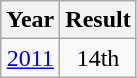<table class="wikitable" style="text-align:center">
<tr>
<th>Year</th>
<th>Result</th>
</tr>
<tr>
<td><a href='#'>2011</a></td>
<td>14th</td>
</tr>
</table>
